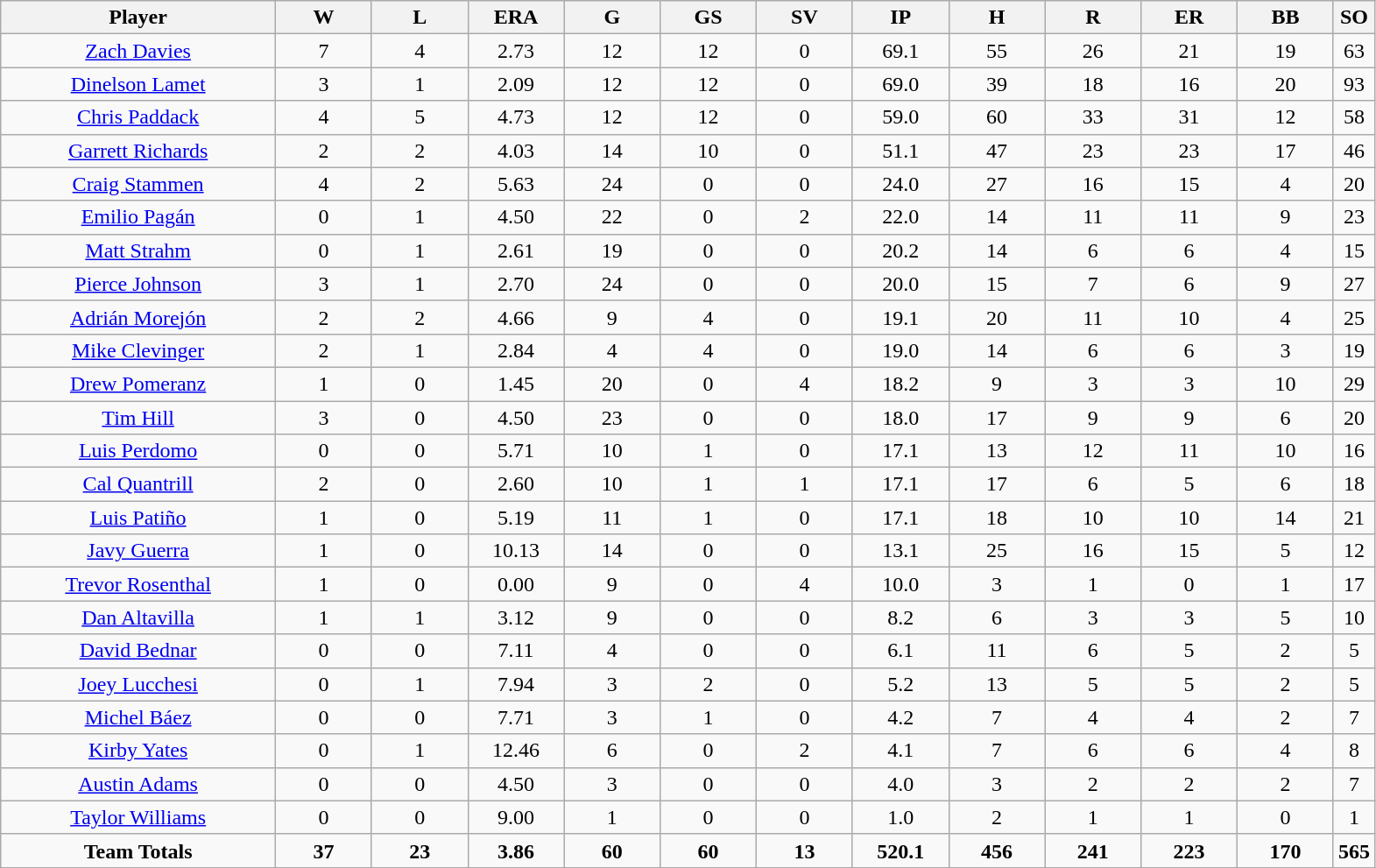<table class=wikitable style="text-align:center">
<tr>
<th bgcolor=#DDDDFF; width="20%">Player</th>
<th bgcolor=#DDDDFF; width="7%">W</th>
<th bgcolor=#DDDDFF; width="7%">L</th>
<th bgcolor=#DDDDFF; width="7%">ERA</th>
<th bgcolor=#DDDDFF; width="7%">G</th>
<th bgcolor=#DDDDFF; width="7%">GS</th>
<th bgcolor=#DDDDFF; width="7%">SV</th>
<th bgcolor=#DDDDFF; width="7%">IP</th>
<th bgcolor=#DDDDFF; width="7%">H</th>
<th bgcolor=#DDDDFF; width="7%">R</th>
<th bgcolor=#DDDDFF; width="7%">ER</th>
<th bgcolor=#DDDDFF; width="7%">BB</th>
<th bgcolor=#DDDDFF; width="7%">SO</th>
</tr>
<tr>
<td><a href='#'>Zach Davies</a></td>
<td>7</td>
<td>4</td>
<td>2.73</td>
<td>12</td>
<td>12</td>
<td>0</td>
<td>69.1</td>
<td>55</td>
<td>26</td>
<td>21</td>
<td>19</td>
<td>63</td>
</tr>
<tr>
<td><a href='#'>Dinelson Lamet</a></td>
<td>3</td>
<td>1</td>
<td>2.09</td>
<td>12</td>
<td>12</td>
<td>0</td>
<td>69.0</td>
<td>39</td>
<td>18</td>
<td>16</td>
<td>20</td>
<td>93</td>
</tr>
<tr>
<td><a href='#'>Chris Paddack</a></td>
<td>4</td>
<td>5</td>
<td>4.73</td>
<td>12</td>
<td>12</td>
<td>0</td>
<td>59.0</td>
<td>60</td>
<td>33</td>
<td>31</td>
<td>12</td>
<td>58</td>
</tr>
<tr>
<td><a href='#'>Garrett Richards</a></td>
<td>2</td>
<td>2</td>
<td>4.03</td>
<td>14</td>
<td>10</td>
<td>0</td>
<td>51.1</td>
<td>47</td>
<td>23</td>
<td>23</td>
<td>17</td>
<td>46</td>
</tr>
<tr>
<td><a href='#'>Craig Stammen</a></td>
<td>4</td>
<td>2</td>
<td>5.63</td>
<td>24</td>
<td>0</td>
<td>0</td>
<td>24.0</td>
<td>27</td>
<td>16</td>
<td>15</td>
<td>4</td>
<td>20</td>
</tr>
<tr>
<td><a href='#'>Emilio Pagán</a></td>
<td>0</td>
<td>1</td>
<td>4.50</td>
<td>22</td>
<td>0</td>
<td>2</td>
<td>22.0</td>
<td>14</td>
<td>11</td>
<td>11</td>
<td>9</td>
<td>23</td>
</tr>
<tr>
<td><a href='#'>Matt Strahm</a></td>
<td>0</td>
<td>1</td>
<td>2.61</td>
<td>19</td>
<td>0</td>
<td>0</td>
<td>20.2</td>
<td>14</td>
<td>6</td>
<td>6</td>
<td>4</td>
<td>15</td>
</tr>
<tr>
<td><a href='#'>Pierce Johnson</a></td>
<td>3</td>
<td>1</td>
<td>2.70</td>
<td>24</td>
<td>0</td>
<td>0</td>
<td>20.0</td>
<td>15</td>
<td>7</td>
<td>6</td>
<td>9</td>
<td>27</td>
</tr>
<tr>
<td><a href='#'>Adrián Morejón</a></td>
<td>2</td>
<td>2</td>
<td>4.66</td>
<td>9</td>
<td>4</td>
<td>0</td>
<td>19.1</td>
<td>20</td>
<td>11</td>
<td>10</td>
<td>4</td>
<td>25</td>
</tr>
<tr>
<td><a href='#'>Mike Clevinger</a></td>
<td>2</td>
<td>1</td>
<td>2.84</td>
<td>4</td>
<td>4</td>
<td>0</td>
<td>19.0</td>
<td>14</td>
<td>6</td>
<td>6</td>
<td>3</td>
<td>19</td>
</tr>
<tr>
<td><a href='#'>Drew Pomeranz</a></td>
<td>1</td>
<td>0</td>
<td>1.45</td>
<td>20</td>
<td>0</td>
<td>4</td>
<td>18.2</td>
<td>9</td>
<td>3</td>
<td>3</td>
<td>10</td>
<td>29</td>
</tr>
<tr>
<td><a href='#'>Tim Hill</a></td>
<td>3</td>
<td>0</td>
<td>4.50</td>
<td>23</td>
<td>0</td>
<td>0</td>
<td>18.0</td>
<td>17</td>
<td>9</td>
<td>9</td>
<td>6</td>
<td>20</td>
</tr>
<tr>
<td><a href='#'>Luis Perdomo</a></td>
<td>0</td>
<td>0</td>
<td>5.71</td>
<td>10</td>
<td>1</td>
<td>0</td>
<td>17.1</td>
<td>13</td>
<td>12</td>
<td>11</td>
<td>10</td>
<td>16</td>
</tr>
<tr>
<td><a href='#'>Cal Quantrill</a></td>
<td>2</td>
<td>0</td>
<td>2.60</td>
<td>10</td>
<td>1</td>
<td>1</td>
<td>17.1</td>
<td>17</td>
<td>6</td>
<td>5</td>
<td>6</td>
<td>18</td>
</tr>
<tr>
<td><a href='#'>Luis Patiño</a></td>
<td>1</td>
<td>0</td>
<td>5.19</td>
<td>11</td>
<td>1</td>
<td>0</td>
<td>17.1</td>
<td>18</td>
<td>10</td>
<td>10</td>
<td>14</td>
<td>21</td>
</tr>
<tr>
<td><a href='#'>Javy Guerra</a></td>
<td>1</td>
<td>0</td>
<td>10.13</td>
<td>14</td>
<td>0</td>
<td>0</td>
<td>13.1</td>
<td>25</td>
<td>16</td>
<td>15</td>
<td>5</td>
<td>12</td>
</tr>
<tr>
<td><a href='#'>Trevor Rosenthal</a></td>
<td>1</td>
<td>0</td>
<td>0.00</td>
<td>9</td>
<td>0</td>
<td>4</td>
<td>10.0</td>
<td>3</td>
<td>1</td>
<td>0</td>
<td>1</td>
<td>17</td>
</tr>
<tr>
<td><a href='#'>Dan Altavilla</a></td>
<td>1</td>
<td>1</td>
<td>3.12</td>
<td>9</td>
<td>0</td>
<td>0</td>
<td>8.2</td>
<td>6</td>
<td>3</td>
<td>3</td>
<td>5</td>
<td>10</td>
</tr>
<tr>
<td><a href='#'>David Bednar</a></td>
<td>0</td>
<td>0</td>
<td>7.11</td>
<td>4</td>
<td>0</td>
<td>0</td>
<td>6.1</td>
<td>11</td>
<td>6</td>
<td>5</td>
<td>2</td>
<td>5</td>
</tr>
<tr>
<td><a href='#'>Joey Lucchesi</a></td>
<td>0</td>
<td>1</td>
<td>7.94</td>
<td>3</td>
<td>2</td>
<td>0</td>
<td>5.2</td>
<td>13</td>
<td>5</td>
<td>5</td>
<td>2</td>
<td>5</td>
</tr>
<tr>
<td><a href='#'>Michel Báez</a></td>
<td>0</td>
<td>0</td>
<td>7.71</td>
<td>3</td>
<td>1</td>
<td>0</td>
<td>4.2</td>
<td>7</td>
<td>4</td>
<td>4</td>
<td>2</td>
<td>7</td>
</tr>
<tr>
<td><a href='#'>Kirby Yates</a></td>
<td>0</td>
<td>1</td>
<td>12.46</td>
<td>6</td>
<td>0</td>
<td>2</td>
<td>4.1</td>
<td>7</td>
<td>6</td>
<td>6</td>
<td>4</td>
<td>8</td>
</tr>
<tr>
<td><a href='#'>Austin Adams</a></td>
<td>0</td>
<td>0</td>
<td>4.50</td>
<td>3</td>
<td>0</td>
<td>0</td>
<td>4.0</td>
<td>3</td>
<td>2</td>
<td>2</td>
<td>2</td>
<td>7</td>
</tr>
<tr>
<td><a href='#'>Taylor Williams</a></td>
<td>0</td>
<td>0</td>
<td>9.00</td>
<td>1</td>
<td>0</td>
<td>0</td>
<td>1.0</td>
<td>2</td>
<td>1</td>
<td>1</td>
<td>0</td>
<td>1</td>
</tr>
<tr>
<td><strong>Team Totals</strong></td>
<td><strong>37</strong></td>
<td><strong>23</strong></td>
<td><strong>3.86</strong></td>
<td><strong>60</strong></td>
<td><strong>60</strong></td>
<td><strong>13</strong></td>
<td><strong>520.1</strong></td>
<td><strong>456</strong></td>
<td><strong>241</strong></td>
<td><strong>223</strong></td>
<td><strong>170</strong></td>
<td><strong>565</strong></td>
</tr>
</table>
